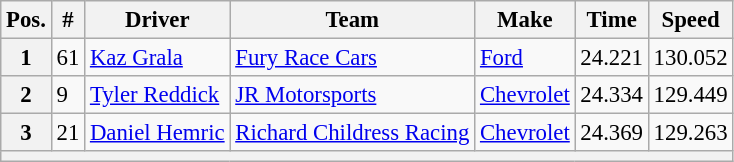<table class="wikitable" style="font-size:95%">
<tr>
<th>Pos.</th>
<th>#</th>
<th>Driver</th>
<th>Team</th>
<th>Make</th>
<th>Time</th>
<th>Speed</th>
</tr>
<tr>
<th>1</th>
<td>61</td>
<td><a href='#'>Kaz Grala</a></td>
<td><a href='#'>Fury Race Cars</a></td>
<td><a href='#'>Ford</a></td>
<td>24.221</td>
<td>130.052</td>
</tr>
<tr>
<th>2</th>
<td>9</td>
<td><a href='#'>Tyler Reddick</a></td>
<td><a href='#'>JR Motorsports</a></td>
<td><a href='#'>Chevrolet</a></td>
<td>24.334</td>
<td>129.449</td>
</tr>
<tr>
<th>3</th>
<td>21</td>
<td><a href='#'>Daniel Hemric</a></td>
<td><a href='#'>Richard Childress Racing</a></td>
<td><a href='#'>Chevrolet</a></td>
<td>24.369</td>
<td>129.263</td>
</tr>
<tr>
<th colspan="7"></th>
</tr>
</table>
